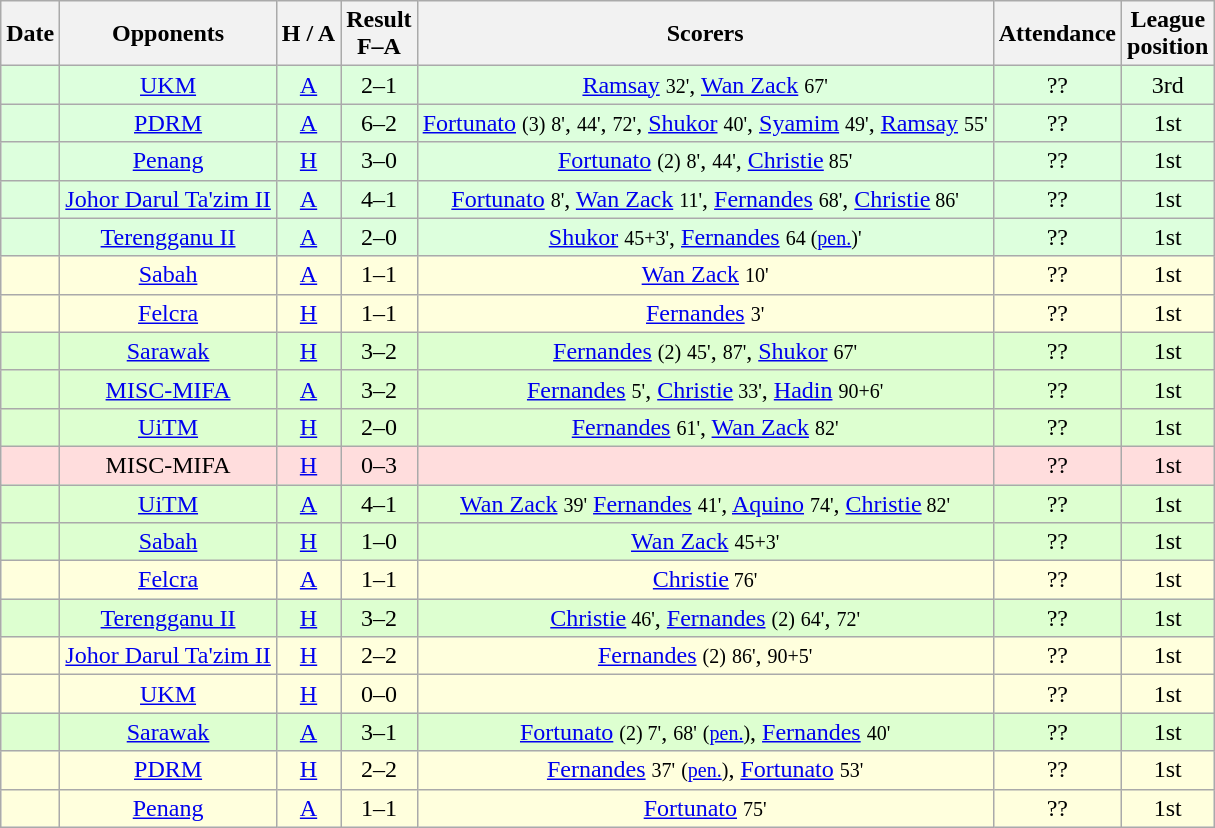<table class="wikitable" style="text-align:center">
<tr>
<th>Date</th>
<th>Opponents</th>
<th>H / A</th>
<th>Result<br>F–A</th>
<th>Scorers</th>
<th>Attendance</th>
<th>League<br>position</th>
</tr>
<tr bgcolor="#ddffdd">
<td></td>
<td><a href='#'>UKM</a></td>
<td><a href='#'>A</a></td>
<td>2–1</td>
<td><a href='#'>Ramsay</a> <small>32'</small>, <a href='#'>Wan Zack</a> <small>67'</small></td>
<td>??</td>
<td>3rd</td>
</tr>
<tr bgcolor="#ddffdd">
<td></td>
<td><a href='#'>PDRM</a></td>
<td><a href='#'>A</a></td>
<td>6–2</td>
<td><a href='#'>Fortunato</a> <small>(3)</small> <small>8'</small>, <small>44'</small>, <small>72'</small>, <a href='#'>Shukor</a> <small>40'</small>, <a href='#'>Syamim</a> <small>49'</small>, <a href='#'>Ramsay</a> <small>55'</small></td>
<td>??</td>
<td>1st</td>
</tr>
<tr bgcolor="#ddffdd">
<td></td>
<td><a href='#'>Penang</a></td>
<td><a href='#'>H</a></td>
<td>3–0</td>
<td><a href='#'>Fortunato</a> <small>(2)</small> <small>8'</small>, <small>44'</small>, <a href='#'>Christie</a><small> 85'</small></td>
<td>??</td>
<td>1st</td>
</tr>
<tr bgcolor="#ddffdd">
<td></td>
<td><a href='#'>Johor Darul Ta'zim II</a></td>
<td><a href='#'>A</a></td>
<td>4–1</td>
<td><a href='#'>Fortunato</a> <small>8'</small>, <a href='#'>Wan Zack</a> <small>11'</small>, <a href='#'>Fernandes</a> <small>68'</small>, <a href='#'>Christie</a><small> 86'</small></td>
<td>??</td>
<td>1st</td>
</tr>
<tr bgcolor="#ddffdd">
<td></td>
<td><a href='#'>Terengganu II</a></td>
<td><a href='#'>A</a></td>
<td>2–0</td>
<td><a href='#'>Shukor</a> <small> 45+3'</small>, <a href='#'>Fernandes</a> <small> 64 (<a href='#'>pen.</a>)'</small></td>
<td>??</td>
<td>1st</td>
</tr>
<tr bgcolor="#ffffdd">
<td></td>
<td><a href='#'>Sabah</a></td>
<td><a href='#'>A</a></td>
<td>1–1</td>
<td><a href='#'>Wan Zack</a> <small> 10'</small></td>
<td>??</td>
<td>1st</td>
</tr>
<tr bgcolor="#ffffdd">
<td></td>
<td><a href='#'>Felcra</a></td>
<td><a href='#'>H</a></td>
<td>1–1</td>
<td><a href='#'>Fernandes</a> <small>3'</small></td>
<td>??</td>
<td>1st</td>
</tr>
<tr bgcolor="#ddffds">
<td></td>
<td><a href='#'>Sarawak</a></td>
<td><a href='#'>H</a></td>
<td>3–2</td>
<td><a href='#'>Fernandes</a> <small>(2)</small> <small>45'</small>, <small>87'</small>, <a href='#'>Shukor</a> <small>67'</small></td>
<td>??</td>
<td>1st</td>
</tr>
<tr bgcolor="#ddffds">
<td></td>
<td><a href='#'>MISC-MIFA</a></td>
<td><a href='#'>A</a></td>
<td>3–2</td>
<td><a href='#'>Fernandes</a> <small>5'</small>, <a href='#'>Christie</a><small> 33'</small>, <a href='#'>Hadin</a> <small>90+6'</small></td>
<td>??</td>
<td>1st</td>
</tr>
<tr bgcolor="#ddffds">
<td></td>
<td><a href='#'>UiTM</a></td>
<td><a href='#'>H</a></td>
<td>2–0</td>
<td><a href='#'>Fernandes</a> <small>61'</small>, <a href='#'>Wan Zack</a> <small>82'</small></td>
<td>??</td>
<td>1st</td>
</tr>
<tr bgcolor="#ffdddd">
<td></td>
<td>MISC-MIFA</td>
<td><a href='#'>H</a></td>
<td>0–3</td>
<td></td>
<td>??</td>
<td>1st</td>
</tr>
<tr bgcolor="#ddffds">
<td></td>
<td><a href='#'>UiTM</a></td>
<td><a href='#'>A</a></td>
<td>4–1</td>
<td><a href='#'>Wan Zack</a> <small>39'</small> <a href='#'>Fernandes</a> <small>41'</small>, <a href='#'>Aquino</a> <small>74'</small>, <a href='#'>Christie</a><small> 82'</small></td>
<td>??</td>
<td>1st</td>
</tr>
<tr bgcolor="#ddffds">
<td></td>
<td><a href='#'>Sabah</a></td>
<td><a href='#'>H</a></td>
<td>1–0</td>
<td><a href='#'>Wan Zack</a> <small>45+3'</small></td>
<td>??</td>
<td>1st</td>
</tr>
<tr bgcolor="#ffffdd">
<td></td>
<td><a href='#'>Felcra</a></td>
<td><a href='#'>A</a></td>
<td>1–1</td>
<td><a href='#'>Christie</a><small> 76'</small></td>
<td>??</td>
<td>1st</td>
</tr>
<tr bgcolor="#ddffds">
<td></td>
<td><a href='#'>Terengganu II</a></td>
<td><a href='#'>H</a></td>
<td>3–2</td>
<td><a href='#'>Christie</a><small> 46'</small>, <a href='#'>Fernandes</a> <small>(2)</small> <small>64'</small>, <small>72'</small></td>
<td>??</td>
<td>1st</td>
</tr>
<tr bgcolor="#ffffdd">
<td></td>
<td><a href='#'>Johor Darul Ta'zim II</a></td>
<td><a href='#'>H</a></td>
<td>2–2</td>
<td><a href='#'>Fernandes</a> <small>(2)</small> <small>86'</small>, <small>90+5'</small></td>
<td>??</td>
<td>1st</td>
</tr>
<tr bgcolor="#ffffdd">
<td></td>
<td><a href='#'>UKM</a></td>
<td><a href='#'>H</a></td>
<td>0–0</td>
<td></td>
<td>??</td>
<td>1st</td>
</tr>
<tr bgcolor="#ddffds">
<td></td>
<td><a href='#'>Sarawak</a></td>
<td><a href='#'>A</a></td>
<td>3–1</td>
<td><a href='#'>Fortunato</a> <small>(2) 7'</small>, <small>68'</small> <small>(<a href='#'>pen.</a>)</small>, <a href='#'>Fernandes</a> <small>40'</small></td>
<td>??</td>
<td>1st</td>
</tr>
<tr bgcolor="#ffffdd">
<td></td>
<td><a href='#'>PDRM</a></td>
<td><a href='#'>H</a></td>
<td>2–2</td>
<td><a href='#'>Fernandes</a> <small>37'</small> <small>(<a href='#'>pen.</a>)</small>, <a href='#'>Fortunato</a> <small> 53'</small></td>
<td>??</td>
<td>1st</td>
</tr>
<tr bgcolor="#ffffdd">
<td></td>
<td><a href='#'>Penang</a></td>
<td><a href='#'>A</a></td>
<td>1–1</td>
<td><a href='#'>Fortunato</a> <small>75'</small></td>
<td>??</td>
<td>1st</td>
</tr>
</table>
